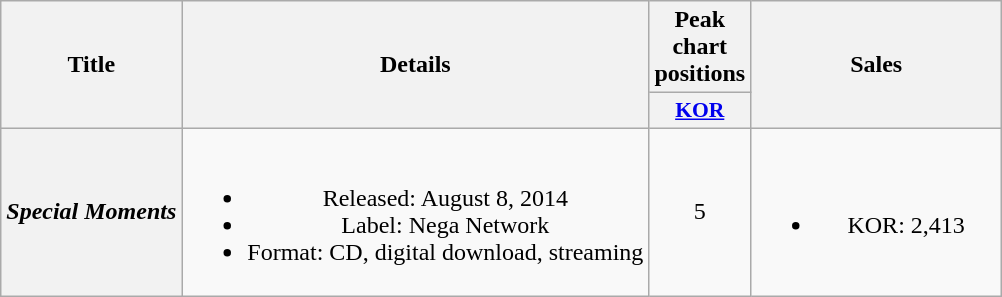<table class="wikitable plainrowheaders" style="text-align:center;">
<tr>
<th rowspan="2">Title</th>
<th rowspan="2">Details</th>
<th colspan="1">Peak chart positions</th>
<th rowspan="2" style="width:10em;">Sales</th>
</tr>
<tr>
<th scope="col" style="width:3em;font-size:90%;"><a href='#'>KOR</a><br></th>
</tr>
<tr>
<th scope="row"><em>Special Moments</em></th>
<td><br><ul><li>Released: August 8, 2014</li><li>Label: Nega Network</li><li>Format: CD, digital download, streaming</li></ul></td>
<td>5</td>
<td><br><ul><li>KOR: 2,413</li></ul></td>
</tr>
</table>
